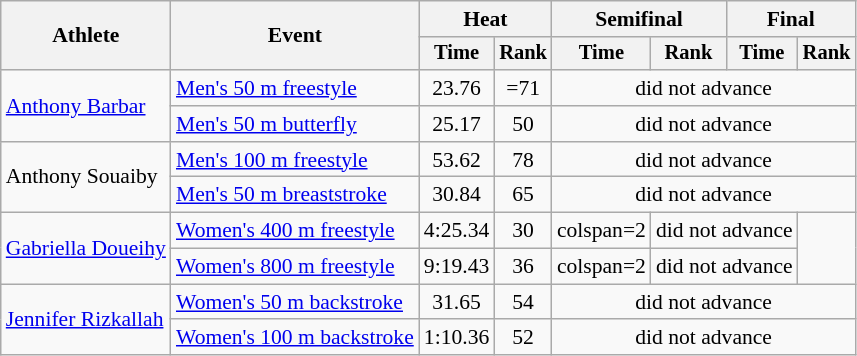<table class=wikitable style="font-size:90%">
<tr>
<th rowspan="2">Athlete</th>
<th rowspan="2">Event</th>
<th colspan="2">Heat</th>
<th colspan="2">Semifinal</th>
<th colspan="2">Final</th>
</tr>
<tr style="font-size:95%">
<th>Time</th>
<th>Rank</th>
<th>Time</th>
<th>Rank</th>
<th>Time</th>
<th>Rank</th>
</tr>
<tr align=center>
<td align=left rowspan=2><a href='#'>Anthony Barbar</a></td>
<td align=left><a href='#'>Men's 50 m freestyle</a></td>
<td>23.76</td>
<td>=71</td>
<td colspan=4>did not advance</td>
</tr>
<tr align=center>
<td align=left><a href='#'>Men's 50 m butterfly</a></td>
<td>25.17</td>
<td>50</td>
<td colspan=4>did not advance</td>
</tr>
<tr align=center>
<td align=left rowspan=2>Anthony Souaiby</td>
<td align=left><a href='#'>Men's 100 m freestyle</a></td>
<td>53.62</td>
<td>78</td>
<td colspan=4>did not advance</td>
</tr>
<tr align=center>
<td align=left><a href='#'>Men's 50 m breaststroke</a></td>
<td>30.84</td>
<td>65</td>
<td colspan=4>did not advance</td>
</tr>
<tr align=center>
<td align=left rowspan=2><a href='#'>Gabriella Doueihy</a></td>
<td align=left><a href='#'>Women's 400 m freestyle</a></td>
<td>4:25.34</td>
<td>30</td>
<td>colspan=2 </td>
<td colspan=2>did not advance</td>
</tr>
<tr align=center>
<td align=left><a href='#'>Women's 800 m freestyle</a></td>
<td>9:19.43</td>
<td>36</td>
<td>colspan=2 </td>
<td colspan=2>did not advance</td>
</tr>
<tr align=center>
<td align=left rowspan=2><a href='#'>Jennifer Rizkallah</a></td>
<td align=left><a href='#'>Women's 50 m backstroke</a></td>
<td>31.65</td>
<td>54</td>
<td colspan=4>did not advance</td>
</tr>
<tr align=center>
<td align=left><a href='#'>Women's 100 m backstroke</a></td>
<td>1:10.36</td>
<td>52</td>
<td colspan=4>did not advance</td>
</tr>
</table>
